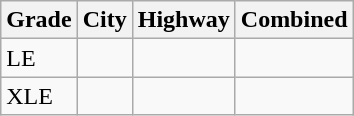<table class="wikitable">
<tr>
<th>Grade</th>
<th>City</th>
<th>Highway</th>
<th>Combined</th>
</tr>
<tr>
<td>LE</td>
<td></td>
<td></td>
<td></td>
</tr>
<tr>
<td>XLE</td>
<td></td>
<td></td>
<td></td>
</tr>
</table>
